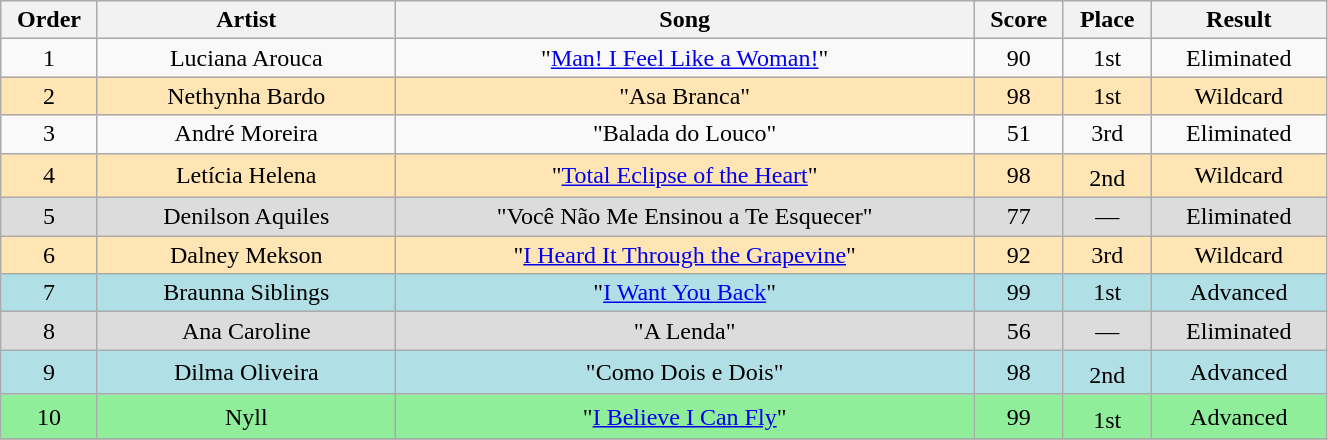<table class="wikitable" style="text-align:center; width:70%;">
<tr>
<th scope="col" width="05%">Order</th>
<th scope="col" width="17%">Artist</th>
<th scope="col" width="33%">Song</th>
<th scope="col" width="05%">Score</th>
<th scope="col" width="05%">Place</th>
<th scope="col" width="10%">Result</th>
</tr>
<tr>
<td>1</td>
<td>Luciana Arouca</td>
<td>"<a href='#'>Man! I Feel Like a Woman!</a>"</td>
<td>90</td>
<td>1st</td>
<td>Eliminated</td>
</tr>
<tr bgcolor=FFE5B4>
<td>2</td>
<td>Nethynha Bardo</td>
<td>"Asa Branca"</td>
<td>98</td>
<td>1st</td>
<td>Wildcard</td>
</tr>
<tr>
<td>3</td>
<td>André Moreira</td>
<td>"Balada do Louco"</td>
<td>51</td>
<td>3rd</td>
<td>Eliminated</td>
</tr>
<tr bgcolor=FFE5B4>
<td>4</td>
<td>Letícia Helena</td>
<td>"<a href='#'>Total Eclipse of the Heart</a>"</td>
<td>98</td>
<td>2nd<sup></sup></td>
<td>Wildcard</td>
</tr>
<tr bgcolor=DCDCDC>
<td>5</td>
<td>Denilson Aquiles</td>
<td>"Você Não Me Ensinou a Te Esquecer"</td>
<td>77</td>
<td>—</td>
<td>Eliminated</td>
</tr>
<tr bgcolor=FFE5B4>
<td>6</td>
<td>Dalney Mekson</td>
<td>"<a href='#'>I Heard It Through the Grapevine</a>"</td>
<td>92</td>
<td>3rd</td>
<td>Wildcard</td>
</tr>
<tr bgcolor=B0E0E6>
<td>7</td>
<td>Braunna Siblings</td>
<td>"<a href='#'>I Want You Back</a>"</td>
<td>99</td>
<td>1st</td>
<td>Advanced</td>
</tr>
<tr bgcolor=DCDCDC>
<td>8</td>
<td>Ana Caroline</td>
<td>"A Lenda"</td>
<td>56</td>
<td>—</td>
<td>Eliminated</td>
</tr>
<tr bgcolor=B0E0E6>
<td>9</td>
<td>Dilma Oliveira</td>
<td>"Como Dois e Dois"</td>
<td>98</td>
<td>2nd<sup></sup></td>
<td>Advanced</td>
</tr>
<tr bgcolor=90EE9B>
<td>10</td>
<td>Nyll</td>
<td>"<a href='#'>I Believe I Can Fly</a>"</td>
<td>99</td>
<td>1st<sup></sup></td>
<td>Advanced</td>
</tr>
<tr>
</tr>
</table>
